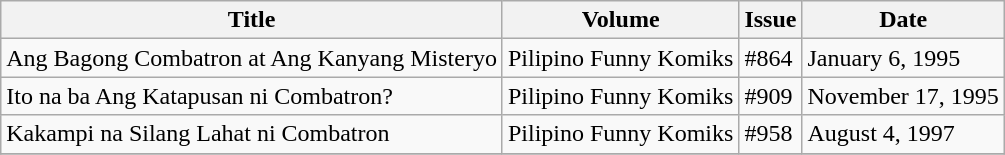<table class="wikitable sortable">
<tr>
<th>Title</th>
<th>Volume</th>
<th>Issue</th>
<th>Date</th>
</tr>
<tr>
<td>Ang Bagong Combatron at Ang Kanyang Misteryo</td>
<td>Pilipino Funny Komiks</td>
<td>#864</td>
<td>January 6, 1995</td>
</tr>
<tr>
<td>Ito na ba Ang Katapusan ni Combatron?</td>
<td>Pilipino Funny Komiks</td>
<td>#909</td>
<td>November 17, 1995</td>
</tr>
<tr>
<td>Kakampi na Silang Lahat ni Combatron</td>
<td>Pilipino Funny Komiks</td>
<td>#958</td>
<td>August 4, 1997</td>
</tr>
<tr>
</tr>
</table>
